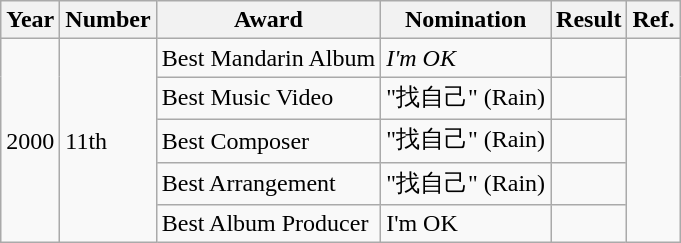<table class="wikitable">
<tr>
<th>Year</th>
<th>Number</th>
<th>Award</th>
<th>Nomination</th>
<th>Result</th>
<th>Ref.</th>
</tr>
<tr>
<td rowspan="6">2000</td>
<td rowspan="6">11th</td>
<td>Best Mandarin Album</td>
<td><em>I'm OK</em></td>
<td></td>
<td rowspan="6"></td>
</tr>
<tr>
<td>Best Music Video</td>
<td>"找自己" (Rain)</td>
<td></td>
</tr>
<tr>
<td>Best Composer</td>
<td>"找自己" (Rain)</td>
<td></td>
</tr>
<tr>
<td>Best Arrangement</td>
<td>"找自己" (Rain)</td>
<td></td>
</tr>
<tr>
<td>Best Album Producer</td>
<td>I'm OK</td>
<td></td>
</tr>
</table>
